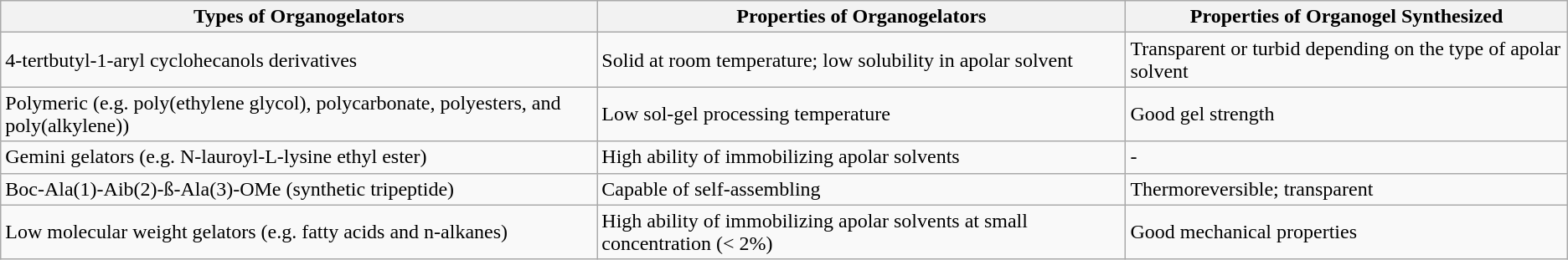<table class="wikitable">
<tr>
<th>Types of Organogelators</th>
<th>Properties of Organogelators</th>
<th>Properties of Organogel Synthesized</th>
</tr>
<tr>
<td>4-tertbutyl-1-aryl cyclohecanols derivatives</td>
<td>Solid at room temperature; low solubility in apolar solvent</td>
<td>Transparent or turbid depending on the type of apolar solvent</td>
</tr>
<tr>
<td>Polymeric (e.g. poly(ethylene glycol), polycarbonate, polyesters, and poly(alkylene))</td>
<td>Low sol-gel processing temperature</td>
<td>Good gel strength</td>
</tr>
<tr>
<td>Gemini gelators (e.g. N-lauroyl-L-lysine ethyl ester)</td>
<td>High ability of immobilizing apolar solvents</td>
<td>-</td>
</tr>
<tr>
<td>Boc-Ala(1)-Aib(2)-ß-Ala(3)-OMe (synthetic tripeptide)</td>
<td>Capable of self-assembling</td>
<td>Thermoreversible; transparent</td>
</tr>
<tr>
<td>Low molecular weight gelators (e.g. fatty acids and n-alkanes)</td>
<td>High ability of immobilizing apolar solvents at small concentration (< 2%)</td>
<td>Good mechanical properties</td>
</tr>
</table>
